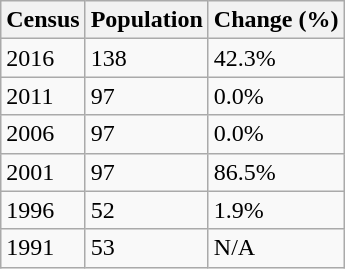<table class="wikitable">
<tr>
<th>Census</th>
<th>Population</th>
<th>Change (%)</th>
</tr>
<tr>
<td>2016</td>
<td>138</td>
<td>42.3%</td>
</tr>
<tr>
<td>2011</td>
<td>97</td>
<td>0.0%</td>
</tr>
<tr>
<td>2006</td>
<td>97</td>
<td>0.0%</td>
</tr>
<tr>
<td>2001</td>
<td>97</td>
<td>86.5%</td>
</tr>
<tr>
<td>1996</td>
<td>52</td>
<td>1.9%</td>
</tr>
<tr>
<td>1991</td>
<td>53</td>
<td>N/A</td>
</tr>
</table>
